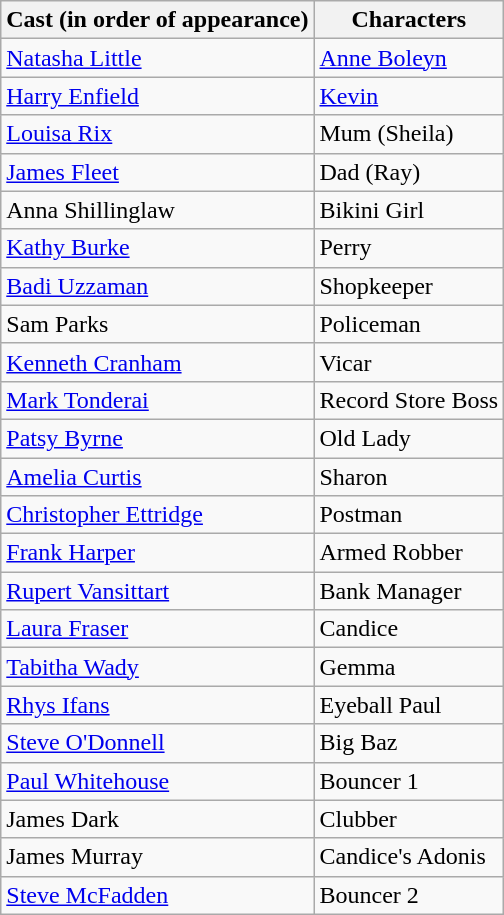<table class="wikitable">
<tr>
<th>Cast (in order of appearance)</th>
<th>Characters</th>
</tr>
<tr>
<td><a href='#'>Natasha Little</a></td>
<td><a href='#'>Anne Boleyn</a></td>
</tr>
<tr>
<td><a href='#'>Harry Enfield</a></td>
<td><a href='#'>Kevin</a></td>
</tr>
<tr>
<td><a href='#'>Louisa Rix</a></td>
<td>Mum (Sheila)</td>
</tr>
<tr>
<td><a href='#'>James Fleet</a></td>
<td>Dad (Ray)</td>
</tr>
<tr>
<td>Anna Shillinglaw</td>
<td>Bikini Girl</td>
</tr>
<tr>
<td><a href='#'>Kathy Burke</a></td>
<td>Perry</td>
</tr>
<tr>
<td><a href='#'>Badi Uzzaman</a></td>
<td>Shopkeeper</td>
</tr>
<tr>
<td>Sam Parks</td>
<td>Policeman</td>
</tr>
<tr>
<td><a href='#'>Kenneth Cranham</a></td>
<td>Vicar</td>
</tr>
<tr>
<td><a href='#'>Mark Tonderai</a></td>
<td>Record Store Boss</td>
</tr>
<tr>
<td><a href='#'>Patsy Byrne</a></td>
<td>Old Lady</td>
</tr>
<tr>
<td><a href='#'>Amelia Curtis</a></td>
<td>Sharon</td>
</tr>
<tr>
<td><a href='#'>Christopher Ettridge</a></td>
<td>Postman</td>
</tr>
<tr>
<td><a href='#'>Frank Harper</a></td>
<td>Armed Robber</td>
</tr>
<tr>
<td><a href='#'>Rupert Vansittart</a></td>
<td>Bank Manager</td>
</tr>
<tr>
<td><a href='#'>Laura Fraser</a></td>
<td>Candice</td>
</tr>
<tr>
<td><a href='#'>Tabitha Wady</a></td>
<td>Gemma</td>
</tr>
<tr>
<td><a href='#'>Rhys Ifans</a></td>
<td>Eyeball Paul</td>
</tr>
<tr>
<td><a href='#'>Steve O'Donnell</a></td>
<td>Big Baz</td>
</tr>
<tr>
<td><a href='#'>Paul Whitehouse</a></td>
<td>Bouncer 1</td>
</tr>
<tr>
<td>James Dark</td>
<td>Clubber</td>
</tr>
<tr>
<td>James Murray</td>
<td>Candice's Adonis</td>
</tr>
<tr>
<td><a href='#'>Steve McFadden</a></td>
<td>Bouncer 2</td>
</tr>
</table>
